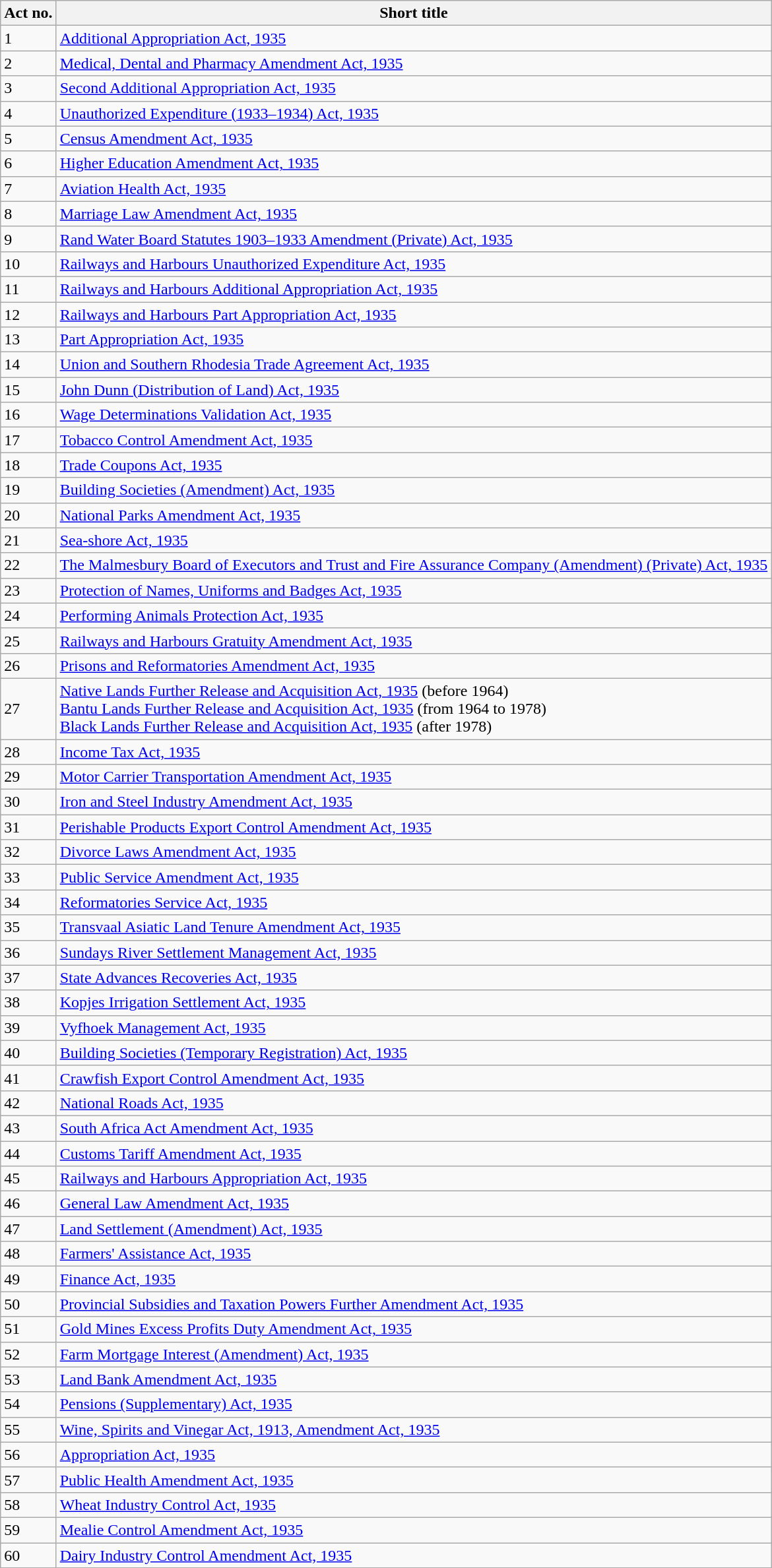<table class="wikitable sortable">
<tr>
<th>Act no.</th>
<th>Short title</th>
</tr>
<tr>
<td>1</td>
<td><a href='#'>Additional Appropriation Act, 1935</a></td>
</tr>
<tr>
<td>2</td>
<td><a href='#'>Medical, Dental and Pharmacy Amendment Act, 1935</a></td>
</tr>
<tr>
<td>3</td>
<td><a href='#'>Second Additional Appropriation Act, 1935</a></td>
</tr>
<tr>
<td>4</td>
<td><a href='#'>Unauthorized Expenditure (1933–1934) Act, 1935</a></td>
</tr>
<tr>
<td>5</td>
<td><a href='#'>Census Amendment Act, 1935</a></td>
</tr>
<tr>
<td>6</td>
<td><a href='#'>Higher Education Amendment Act, 1935</a></td>
</tr>
<tr>
<td>7</td>
<td><a href='#'>Aviation Health Act, 1935</a></td>
</tr>
<tr>
<td>8</td>
<td><a href='#'>Marriage Law Amendment Act, 1935</a></td>
</tr>
<tr>
<td>9</td>
<td><a href='#'>Rand Water Board Statutes 1903–1933 Amendment (Private) Act, 1935</a></td>
</tr>
<tr>
<td>10</td>
<td><a href='#'>Railways and Harbours Unauthorized Expenditure Act, 1935</a></td>
</tr>
<tr>
<td>11</td>
<td><a href='#'>Railways and Harbours Additional Appropriation Act, 1935</a></td>
</tr>
<tr>
<td>12</td>
<td><a href='#'>Railways and Harbours Part Appropriation Act, 1935</a></td>
</tr>
<tr>
<td>13</td>
<td><a href='#'>Part Appropriation Act, 1935</a></td>
</tr>
<tr>
<td>14</td>
<td><a href='#'>Union and Southern Rhodesia Trade Agreement Act, 1935</a></td>
</tr>
<tr>
<td>15</td>
<td><a href='#'>John Dunn (Distribution of Land) Act, 1935</a></td>
</tr>
<tr>
<td>16</td>
<td><a href='#'>Wage Determinations Validation Act, 1935</a></td>
</tr>
<tr>
<td>17</td>
<td><a href='#'>Tobacco Control Amendment Act, 1935</a></td>
</tr>
<tr>
<td>18</td>
<td><a href='#'>Trade Coupons Act, 1935</a></td>
</tr>
<tr>
<td>19</td>
<td><a href='#'>Building Societies (Amendment) Act, 1935</a></td>
</tr>
<tr>
<td>20</td>
<td><a href='#'>National Parks Amendment Act, 1935</a></td>
</tr>
<tr>
<td>21</td>
<td><a href='#'>Sea-shore Act, 1935</a></td>
</tr>
<tr>
<td>22</td>
<td><a href='#'>The Malmesbury Board of Executors and Trust and Fire Assurance Company (Amendment) (Private) Act, 1935</a></td>
</tr>
<tr>
<td>23</td>
<td><a href='#'>Protection of Names, Uniforms and Badges Act, 1935</a></td>
</tr>
<tr>
<td>24</td>
<td><a href='#'>Performing Animals Protection Act, 1935</a></td>
</tr>
<tr>
<td>25</td>
<td><a href='#'>Railways and Harbours Gratuity Amendment Act, 1935</a></td>
</tr>
<tr>
<td>26</td>
<td><a href='#'>Prisons and Reformatories Amendment Act, 1935</a></td>
</tr>
<tr>
<td>27</td>
<td><a href='#'>Native Lands Further Release and Acquisition Act, 1935</a> (before 1964) <br><a href='#'>Bantu Lands Further Release and Acquisition Act, 1935</a> (from 1964 to 1978) <br><a href='#'>Black Lands Further Release and Acquisition Act, 1935</a> (after 1978)</td>
</tr>
<tr>
<td>28</td>
<td><a href='#'>Income Tax Act, 1935</a></td>
</tr>
<tr>
<td>29</td>
<td><a href='#'>Motor Carrier Transportation Amendment Act, 1935</a></td>
</tr>
<tr>
<td>30</td>
<td><a href='#'>Iron and Steel Industry Amendment Act, 1935</a></td>
</tr>
<tr>
<td>31</td>
<td><a href='#'>Perishable Products Export Control Amendment Act, 1935</a></td>
</tr>
<tr>
<td>32</td>
<td><a href='#'>Divorce Laws Amendment Act, 1935</a></td>
</tr>
<tr>
<td>33</td>
<td><a href='#'>Public Service Amendment Act, 1935</a></td>
</tr>
<tr>
<td>34</td>
<td><a href='#'>Reformatories Service Act, 1935</a></td>
</tr>
<tr>
<td>35</td>
<td><a href='#'>Transvaal Asiatic Land Tenure Amendment Act, 1935</a></td>
</tr>
<tr>
<td>36</td>
<td><a href='#'>Sundays River Settlement Management Act, 1935</a></td>
</tr>
<tr>
<td>37</td>
<td><a href='#'>State Advances Recoveries Act, 1935</a></td>
</tr>
<tr>
<td>38</td>
<td><a href='#'>Kopjes Irrigation Settlement Act, 1935</a></td>
</tr>
<tr>
<td>39</td>
<td><a href='#'>Vyfhoek Management Act, 1935</a></td>
</tr>
<tr>
<td>40</td>
<td><a href='#'>Building Societies (Temporary Registration) Act, 1935</a></td>
</tr>
<tr>
<td>41</td>
<td><a href='#'>Crawfish Export Control Amendment Act, 1935</a></td>
</tr>
<tr>
<td>42</td>
<td><a href='#'>National Roads Act, 1935</a></td>
</tr>
<tr>
<td>43</td>
<td><a href='#'>South Africa Act Amendment Act, 1935</a></td>
</tr>
<tr>
<td>44</td>
<td><a href='#'>Customs Tariff Amendment Act, 1935</a></td>
</tr>
<tr>
<td>45</td>
<td><a href='#'>Railways and Harbours Appropriation Act, 1935</a></td>
</tr>
<tr>
<td>46</td>
<td><a href='#'>General Law Amendment Act, 1935</a></td>
</tr>
<tr>
<td>47</td>
<td><a href='#'>Land Settlement (Amendment) Act, 1935</a></td>
</tr>
<tr>
<td>48</td>
<td><a href='#'>Farmers' Assistance Act, 1935</a></td>
</tr>
<tr>
<td>49</td>
<td><a href='#'>Finance Act, 1935</a></td>
</tr>
<tr>
<td>50</td>
<td><a href='#'>Provincial Subsidies and Taxation Powers Further Amendment Act, 1935</a></td>
</tr>
<tr>
<td>51</td>
<td><a href='#'>Gold Mines Excess Profits Duty Amendment Act, 1935</a></td>
</tr>
<tr>
<td>52</td>
<td><a href='#'>Farm Mortgage Interest (Amendment) Act, 1935</a></td>
</tr>
<tr>
<td>53</td>
<td><a href='#'>Land Bank Amendment Act, 1935</a></td>
</tr>
<tr>
<td>54</td>
<td><a href='#'>Pensions (Supplementary) Act, 1935</a></td>
</tr>
<tr>
<td>55</td>
<td><a href='#'>Wine, Spirits and Vinegar Act, 1913, Amendment Act, 1935</a></td>
</tr>
<tr>
<td>56</td>
<td><a href='#'>Appropriation Act, 1935</a></td>
</tr>
<tr>
<td>57</td>
<td><a href='#'>Public Health Amendment Act, 1935</a></td>
</tr>
<tr>
<td>58</td>
<td><a href='#'>Wheat Industry Control Act, 1935</a></td>
</tr>
<tr>
<td>59</td>
<td><a href='#'>Mealie Control Amendment Act, 1935</a></td>
</tr>
<tr>
<td>60</td>
<td><a href='#'>Dairy Industry Control Amendment Act, 1935</a></td>
</tr>
</table>
